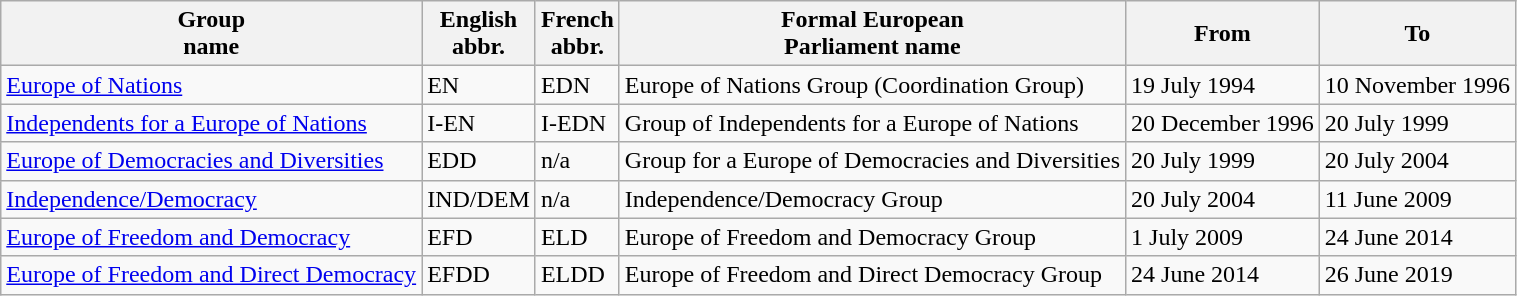<table class="wikitable">
<tr>
<th>Group<br>name</th>
<th>English<br>abbr.</th>
<th>French<br>abbr.</th>
<th>Formal European<br>Parliament name</th>
<th>From</th>
<th>To</th>
</tr>
<tr>
<td><a href='#'>Europe of Nations</a></td>
<td>EN</td>
<td>EDN</td>
<td>Europe of Nations Group (Coordination Group)</td>
<td>19 July 1994</td>
<td>10 November 1996</td>
</tr>
<tr>
<td><a href='#'>Independents for a Europe of Nations</a></td>
<td>I-EN</td>
<td>I-EDN</td>
<td>Group of Independents for a Europe of Nations</td>
<td>20 December 1996</td>
<td>20 July 1999</td>
</tr>
<tr>
<td><a href='#'>Europe of Democracies and Diversities</a></td>
<td>EDD</td>
<td>n/a</td>
<td>Group for a Europe of Democracies and Diversities</td>
<td>20 July 1999</td>
<td>20 July 2004</td>
</tr>
<tr>
<td><a href='#'>Independence/Democracy</a></td>
<td>IND/DEM</td>
<td>n/a</td>
<td>Independence/Democracy Group</td>
<td>20 July 2004</td>
<td>11 June 2009</td>
</tr>
<tr>
<td><a href='#'>Europe of Freedom and Democracy</a></td>
<td>EFD</td>
<td>ELD</td>
<td>Europe of Freedom and Democracy Group</td>
<td>1 July 2009</td>
<td>24 June 2014</td>
</tr>
<tr>
<td><a href='#'>Europe of Freedom and Direct Democracy</a></td>
<td>EFDD</td>
<td>ELDD</td>
<td>Europe of Freedom and Direct Democracy Group</td>
<td>24 June 2014</td>
<td>26 June 2019</td>
</tr>
</table>
